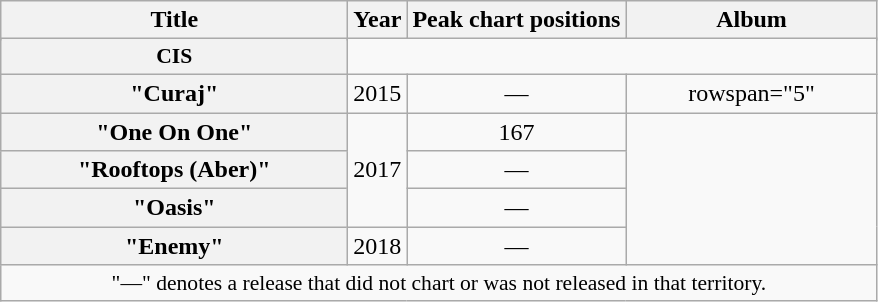<table class="wikitable plainrowheaders" style="text-align:center;">
<tr>
<th scope="col" rowspan="2" style="width:14em;">Title</th>
<th scope="col" rowspan="2" style="width:1em;">Year</th>
<th colspan="1" scope="col">Peak chart positions</th>
<th scope="col" rowspan="2" style="width:10em;">Album</th>
</tr>
<tr>
</tr>
<tr>
<th scope="col" style="width:2.5em;font-size:90%;">CIS<br></th>
</tr>
<tr>
<th scope="row">"Curaj"<br></th>
<td rowspan="1">2015</td>
<td>—</td>
<td>rowspan="5" </td>
</tr>
<tr>
<th scope="row">"One On One"<br></th>
<td rowspan="3">2017</td>
<td>167</td>
</tr>
<tr>
<th scope="row">"Rooftops (Aber)"<br></th>
<td>—</td>
</tr>
<tr>
<th scope="row">"Oasis"<br></th>
<td>—</td>
</tr>
<tr>
<th scope="row">"Enemy"<br></th>
<td rowspan="1">2018</td>
<td>—</td>
</tr>
<tr>
<td colspan="15" style="font-size:90%">"—" denotes a release that did not chart or was not released in that territory.</td>
</tr>
</table>
